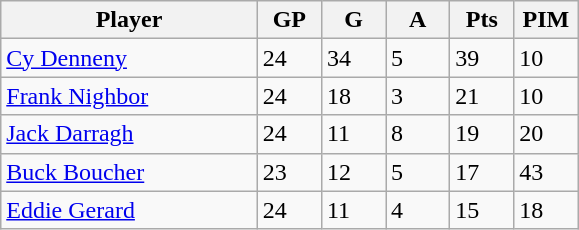<table class="wikitable">
<tr>
<th bgcolor="#DDDDFF" width="40%">Player</th>
<th bgcolor="#DDDDFF" width="10%">GP</th>
<th bgcolor="#DDDDFF" width="10%">G</th>
<th bgcolor="#DDDDFF" width="10%">A</th>
<th bgcolor="#DDDDFF" width="10%">Pts</th>
<th bgcolor="#DDDDFF" width="10%">PIM</th>
</tr>
<tr>
<td><a href='#'>Cy Denneny</a></td>
<td>24</td>
<td>34</td>
<td>5</td>
<td>39</td>
<td>10</td>
</tr>
<tr>
<td><a href='#'>Frank Nighbor</a></td>
<td>24</td>
<td>18</td>
<td>3</td>
<td>21</td>
<td>10</td>
</tr>
<tr>
<td><a href='#'>Jack Darragh</a></td>
<td>24</td>
<td>11</td>
<td>8</td>
<td>19</td>
<td>20</td>
</tr>
<tr>
<td><a href='#'>Buck Boucher</a></td>
<td>23</td>
<td>12</td>
<td>5</td>
<td>17</td>
<td>43</td>
</tr>
<tr>
<td><a href='#'>Eddie Gerard</a></td>
<td>24</td>
<td>11</td>
<td>4</td>
<td>15</td>
<td>18</td>
</tr>
</table>
